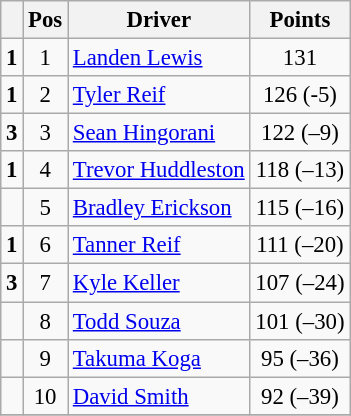<table class="wikitable" style="font-size: 95%;">
<tr>
<th></th>
<th>Pos</th>
<th>Driver</th>
<th>Points</th>
</tr>
<tr>
<td align="left"> <strong>1</strong></td>
<td style="text-align:center;">1</td>
<td><a href='#'>Landen Lewis</a></td>
<td style="text-align:center;">131</td>
</tr>
<tr>
<td align="left"> <strong>1</strong></td>
<td style="text-align:center;">2</td>
<td><a href='#'>Tyler Reif</a></td>
<td style="text-align:center;">126 (-5)</td>
</tr>
<tr>
<td align="left"> <strong>3</strong></td>
<td style="text-align:center;">3</td>
<td><a href='#'>Sean Hingorani</a></td>
<td style="text-align:center;">122 (–9)</td>
</tr>
<tr>
<td align="left"> <strong>1</strong></td>
<td style="text-align:center;">4</td>
<td><a href='#'>Trevor Huddleston</a></td>
<td style="text-align:center;">118 (–13)</td>
</tr>
<tr>
<td align="left"></td>
<td style="text-align:center;">5</td>
<td><a href='#'>Bradley Erickson</a></td>
<td style="text-align:center;">115 (–16)</td>
</tr>
<tr>
<td align="left"> <strong>1</strong></td>
<td style="text-align:center;">6</td>
<td><a href='#'>Tanner Reif</a></td>
<td style="text-align:center;">111 (–20)</td>
</tr>
<tr>
<td align="left"> <strong>3</strong></td>
<td style="text-align:center;">7</td>
<td><a href='#'>Kyle Keller</a></td>
<td style="text-align:center;">107 (–24)</td>
</tr>
<tr>
<td align="left"></td>
<td style="text-align:center;">8</td>
<td><a href='#'>Todd Souza</a></td>
<td style="text-align:center;">101 (–30)</td>
</tr>
<tr>
<td align="left"></td>
<td style="text-align:center;">9</td>
<td><a href='#'>Takuma Koga</a></td>
<td style="text-align:center;">95 (–36)</td>
</tr>
<tr>
<td align="left"></td>
<td style="text-align:center;">10</td>
<td><a href='#'>David Smith</a></td>
<td style="text-align:center;">92 (–39)</td>
</tr>
<tr class="sortbottom">
</tr>
</table>
